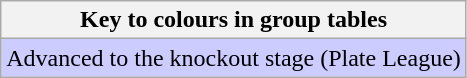<table class="wikitable">
<tr>
<th>Key to colours in group tables</th>
</tr>
<tr bgcolor="#ccccff">
<td>Advanced to the knockout stage (Plate League)</td>
</tr>
</table>
